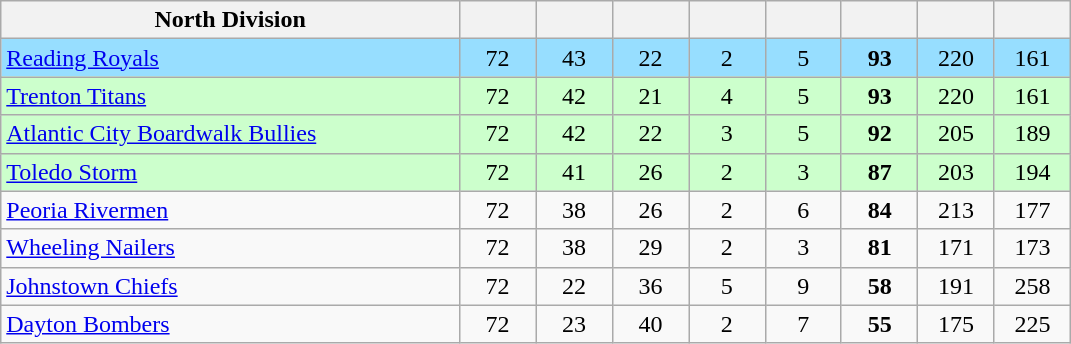<table class="wikitable sortable" style="text-align:center">
<tr>
<th style="width:30%;" class="unsortable">North Division</th>
<th style="width:5%;"></th>
<th style="width:5%;"></th>
<th style="width:5%;"></th>
<th style="width:5%;"></th>
<th style="width:5%;"></th>
<th style="width:5%;"></th>
<th style="width:5%;"></th>
<th style="width:5%;"></th>
</tr>
<tr bgcolor="#97DEFF">
<td align=left><a href='#'>Reading Royals</a></td>
<td>72</td>
<td>43</td>
<td>22</td>
<td>2</td>
<td>5</td>
<td><strong>93</strong></td>
<td>220</td>
<td>161</td>
</tr>
<tr bgcolor="#ccffcc">
<td align=left><a href='#'>Trenton Titans</a></td>
<td>72</td>
<td>42</td>
<td>21</td>
<td>4</td>
<td>5</td>
<td><strong>93</strong></td>
<td>220</td>
<td>161</td>
</tr>
<tr bgcolor="#ccffcc">
<td align=left><a href='#'>Atlantic City Boardwalk Bullies</a></td>
<td>72</td>
<td>42</td>
<td>22</td>
<td>3</td>
<td>5</td>
<td><strong>92</strong></td>
<td>205</td>
<td>189</td>
</tr>
<tr bgcolor="#ccffcc">
<td align=left><a href='#'>Toledo Storm</a></td>
<td>72</td>
<td>41</td>
<td>26</td>
<td>2</td>
<td>3</td>
<td><strong>87</strong></td>
<td>203</td>
<td>194</td>
</tr>
<tr>
<td align=left><a href='#'>Peoria Rivermen</a></td>
<td>72</td>
<td>38</td>
<td>26</td>
<td>2</td>
<td>6</td>
<td><strong>84</strong></td>
<td>213</td>
<td>177</td>
</tr>
<tr>
<td align=left><a href='#'>Wheeling Nailers</a></td>
<td>72</td>
<td>38</td>
<td>29</td>
<td>2</td>
<td>3</td>
<td><strong>81</strong></td>
<td>171</td>
<td>173</td>
</tr>
<tr>
<td align=left><a href='#'>Johnstown Chiefs</a></td>
<td>72</td>
<td>22</td>
<td>36</td>
<td>5</td>
<td>9</td>
<td><strong>58</strong></td>
<td>191</td>
<td>258</td>
</tr>
<tr>
<td align=left><a href='#'>Dayton Bombers</a></td>
<td>72</td>
<td>23</td>
<td>40</td>
<td>2</td>
<td>7</td>
<td><strong>55</strong></td>
<td>175</td>
<td>225</td>
</tr>
</table>
